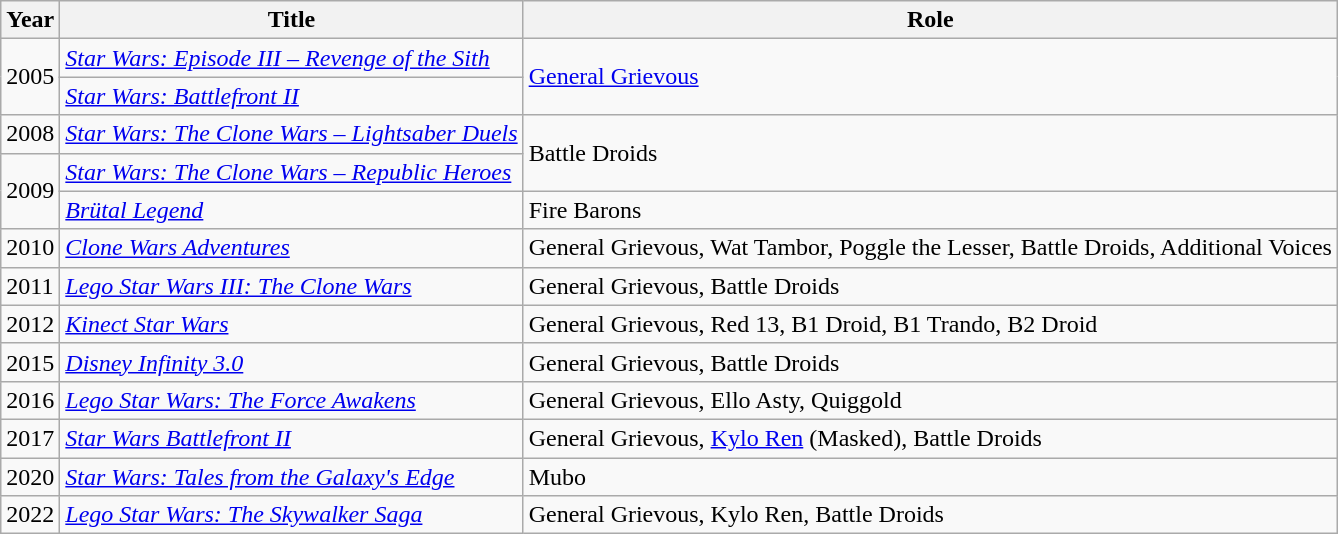<table class="wikitable sortable">
<tr>
<th>Year</th>
<th>Title</th>
<th>Role</th>
</tr>
<tr>
<td rowspan="2">2005</td>
<td><em><a href='#'>Star Wars: Episode III – Revenge of the Sith</a></em></td>
<td rowspan="2"><a href='#'>General Grievous</a></td>
</tr>
<tr>
<td><em><a href='#'>Star Wars: Battlefront II</a></em></td>
</tr>
<tr>
<td>2008</td>
<td><em><a href='#'>Star Wars: The Clone Wars – Lightsaber Duels</a></em></td>
<td rowspan="2">Battle Droids</td>
</tr>
<tr>
<td rowspan="2">2009</td>
<td><em><a href='#'>Star Wars: The Clone Wars – Republic Heroes</a></em></td>
</tr>
<tr>
<td><em><a href='#'>Brütal Legend</a></em></td>
<td>Fire Barons</td>
</tr>
<tr>
<td>2010</td>
<td><em><a href='#'>Clone Wars Adventures</a></em></td>
<td>General Grievous, Wat Tambor, Poggle the Lesser, Battle Droids, Additional Voices</td>
</tr>
<tr>
<td>2011</td>
<td><em><a href='#'>Lego Star Wars III: The Clone Wars</a></em></td>
<td>General Grievous, Battle Droids</td>
</tr>
<tr>
<td>2012</td>
<td><em><a href='#'>Kinect Star Wars</a></em></td>
<td>General Grievous, Red 13, B1 Droid, B1 Trando, B2 Droid</td>
</tr>
<tr>
<td>2015</td>
<td><em><a href='#'>Disney Infinity 3.0</a></em></td>
<td>General Grievous, Battle Droids</td>
</tr>
<tr>
<td>2016</td>
<td><em><a href='#'>Lego Star Wars: The Force Awakens</a></em></td>
<td>General Grievous, Ello Asty, Quiggold</td>
</tr>
<tr>
<td>2017</td>
<td><em><a href='#'>Star Wars Battlefront II</a></em></td>
<td>General Grievous, <a href='#'>Kylo Ren</a> (Masked), Battle Droids</td>
</tr>
<tr>
<td>2020</td>
<td><em><a href='#'>Star Wars: Tales from the Galaxy's Edge</a></em></td>
<td>Mubo</td>
</tr>
<tr>
<td>2022</td>
<td><em><a href='#'>Lego Star Wars: The Skywalker Saga</a></em></td>
<td>General Grievous, Kylo Ren, Battle Droids</td>
</tr>
</table>
